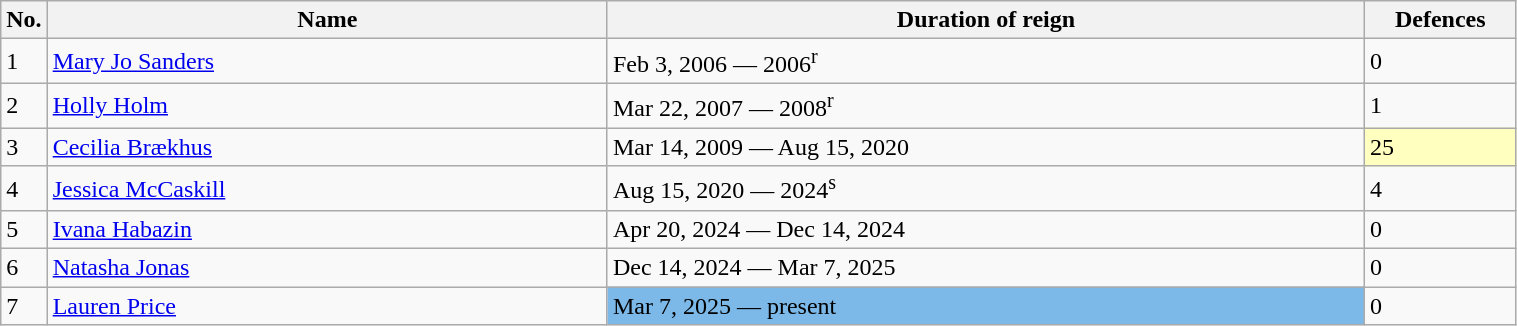<table class="wikitable" width=80%>
<tr>
<th width=3%>No.</th>
<th width=37%>Name</th>
<th width=50%>Duration of reign</th>
<th width=10%>Defences</th>
</tr>
<tr>
<td>1</td>
<td align=left> <a href='#'>Mary Jo Sanders</a></td>
<td>Feb 3, 2006 — 2006<sup>r</sup></td>
<td>0</td>
</tr>
<tr>
<td>2</td>
<td align=left> <a href='#'>Holly Holm</a></td>
<td>Mar 22, 2007 — 2008<sup>r</sup></td>
<td>1</td>
</tr>
<tr>
<td>3</td>
<td align=left> <a href='#'>Cecilia Brækhus</a></td>
<td>Mar 14, 2009 — Aug 15, 2020</td>
<td style="background:#ffffbf;" width=5px>25</td>
</tr>
<tr>
<td>4</td>
<td align=left> <a href='#'>Jessica McCaskill</a></td>
<td>Aug 15, 2020 — 2024<sup>s</sup></td>
<td>4</td>
</tr>
<tr>
<td>5</td>
<td align=left> <a href='#'>Ivana Habazin</a></td>
<td>Apr 20, 2024 — Dec 14, 2024</td>
<td>0</td>
</tr>
<tr>
<td>6</td>
<td align=left> <a href='#'>Natasha Jonas</a></td>
<td>Dec 14, 2024 — Mar 7, 2025</td>
<td>0</td>
</tr>
<tr>
<td>7</td>
<td align=left> <a href='#'>Lauren Price</a></td>
<td style="background:#7CB9E8;" width=5px>Mar 7, 2025 — present</td>
<td>0</td>
</tr>
</table>
